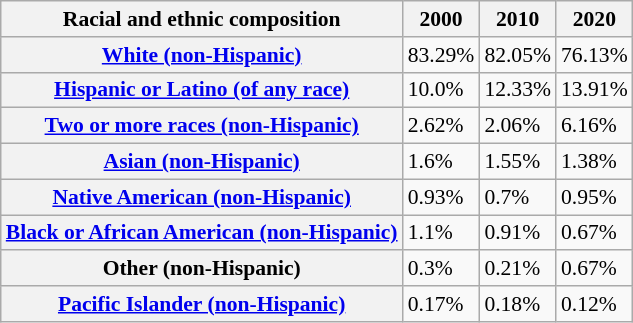<table class="wikitable sortable collapsible" style="font-size: 90%;">
<tr>
<th>Racial and ethnic composition</th>
<th>2000</th>
<th>2010</th>
<th>2020</th>
</tr>
<tr>
<th><a href='#'>White (non-Hispanic)</a></th>
<td>83.29%</td>
<td>82.05%</td>
<td>76.13%</td>
</tr>
<tr>
<th><a href='#'>Hispanic or Latino (of any race)</a></th>
<td>10.0%</td>
<td>12.33%</td>
<td>13.91%</td>
</tr>
<tr>
<th><a href='#'>Two or more races (non-Hispanic)</a></th>
<td>2.62%</td>
<td>2.06%</td>
<td>6.16%</td>
</tr>
<tr>
<th><a href='#'>Asian (non-Hispanic)</a></th>
<td>1.6%</td>
<td>1.55%</td>
<td>1.38%</td>
</tr>
<tr>
<th><a href='#'>Native American (non-Hispanic)</a></th>
<td>0.93%</td>
<td>0.7%</td>
<td>0.95%</td>
</tr>
<tr>
<th><a href='#'>Black or African American (non-Hispanic)</a></th>
<td>1.1%</td>
<td>0.91%</td>
<td>0.67%</td>
</tr>
<tr>
<th>Other (non-Hispanic)</th>
<td>0.3%</td>
<td>0.21%</td>
<td>0.67%</td>
</tr>
<tr>
<th><a href='#'>Pacific Islander (non-Hispanic)</a></th>
<td>0.17%</td>
<td>0.18%</td>
<td>0.12%</td>
</tr>
</table>
